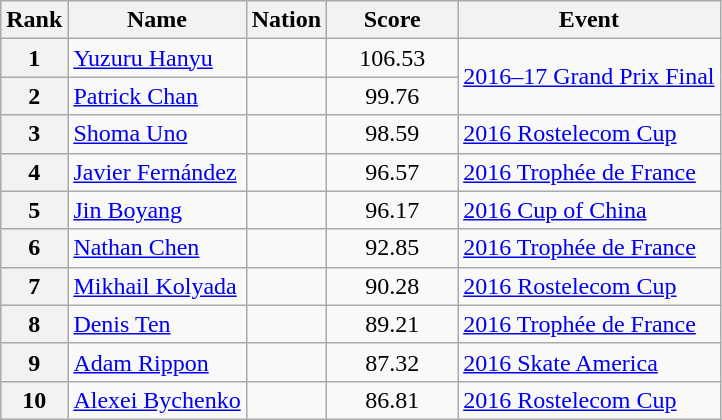<table class="wikitable sortable">
<tr>
<th>Rank</th>
<th>Name</th>
<th>Nation</th>
<th style="width:80px;">Score</th>
<th>Event</th>
</tr>
<tr>
<th>1</th>
<td><a href='#'>Yuzuru Hanyu</a></td>
<td></td>
<td style="text-align:center;">106.53</td>
<td rowspan="2"><a href='#'>2016–17 Grand Prix Final</a></td>
</tr>
<tr>
<th>2</th>
<td><a href='#'>Patrick Chan</a></td>
<td></td>
<td style="text-align:center;">99.76</td>
</tr>
<tr>
<th>3</th>
<td><a href='#'>Shoma Uno</a></td>
<td></td>
<td style="text-align:center;">98.59</td>
<td><a href='#'>2016 Rostelecom Cup</a></td>
</tr>
<tr>
<th>4</th>
<td><a href='#'>Javier Fernández</a></td>
<td></td>
<td style="text-align:center;">96.57</td>
<td><a href='#'>2016 Trophée de France</a></td>
</tr>
<tr>
<th>5</th>
<td><a href='#'>Jin Boyang</a></td>
<td></td>
<td style="text-align:center;">96.17</td>
<td><a href='#'>2016 Cup of China</a></td>
</tr>
<tr>
<th>6</th>
<td><a href='#'>Nathan Chen</a></td>
<td></td>
<td style="text-align:center;">92.85</td>
<td><a href='#'>2016 Trophée de France</a></td>
</tr>
<tr>
<th>7</th>
<td><a href='#'>Mikhail Kolyada</a></td>
<td></td>
<td style="text-align:center;">90.28</td>
<td><a href='#'>2016 Rostelecom Cup</a></td>
</tr>
<tr>
<th>8</th>
<td><a href='#'>Denis Ten</a></td>
<td></td>
<td style="text-align:center;">89.21</td>
<td><a href='#'>2016 Trophée de France</a></td>
</tr>
<tr>
<th>9</th>
<td><a href='#'>Adam Rippon</a></td>
<td></td>
<td style="text-align:center;">87.32</td>
<td><a href='#'>2016 Skate America</a></td>
</tr>
<tr>
<th>10</th>
<td><a href='#'>Alexei Bychenko</a></td>
<td></td>
<td style="text-align:center;">86.81</td>
<td><a href='#'>2016 Rostelecom Cup</a></td>
</tr>
</table>
